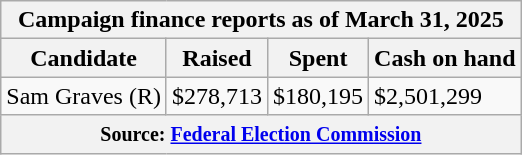<table class="wikitable sortable">
<tr>
<th colspan="4">Campaign finance reports as of March 31, 2025</th>
</tr>
<tr style="text-align:center;">
<th>Candidate</th>
<th>Raised</th>
<th>Spent</th>
<th>Cash on hand</th>
</tr>
<tr>
<td>Sam Graves (R)</td>
<td>$278,713</td>
<td>$180,195</td>
<td>$2,501,299</td>
</tr>
<tr>
<th colspan="4"><small>Source: <a href='#'>Federal Election Commission</a></small></th>
</tr>
</table>
